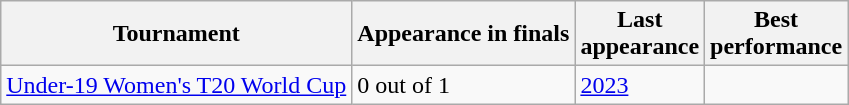<table class="wikitable sortable" style="text-align:left;">
<tr>
<th>Tournament</th>
<th data-sort-type="number">Appearance in finals</th>
<th>Last<br>appearance</th>
<th>Best<br>performance</th>
</tr>
<tr>
<td><a href='#'>Under-19 Women's T20 World Cup</a></td>
<td>0 out of 1</td>
<td><a href='#'>2023</a></td>
<td></td>
</tr>
</table>
